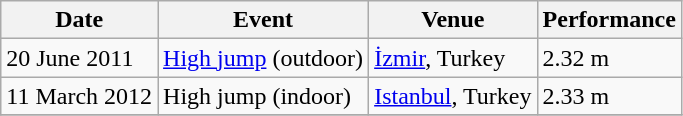<table class=wikitable>
<tr>
<th>Date</th>
<th>Event</th>
<th>Venue</th>
<th>Performance</th>
</tr>
<tr>
<td>20 June 2011</td>
<td><a href='#'>High jump</a> (outdoor)</td>
<td><a href='#'>İzmir</a>, Turkey</td>
<td>2.32 m</td>
</tr>
<tr>
<td>11 March 2012</td>
<td>High jump (indoor)</td>
<td><a href='#'>Istanbul</a>, Turkey</td>
<td>2.33 m</td>
</tr>
<tr>
</tr>
</table>
